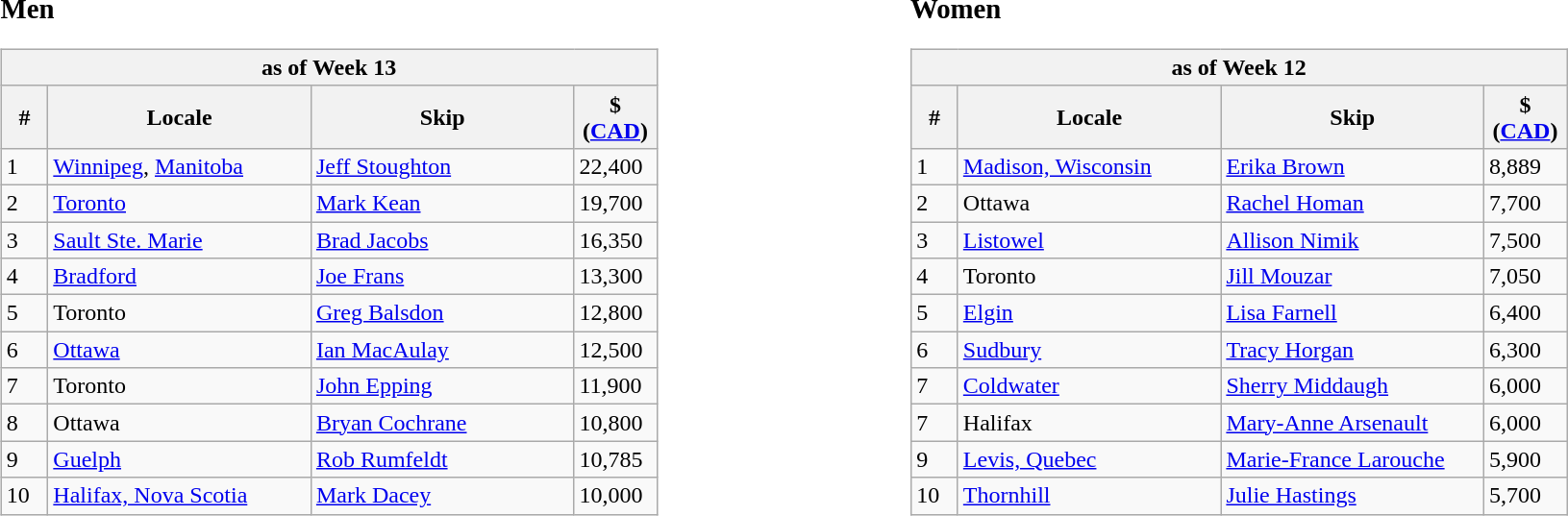<table>
<tr>
<td width=20% valign="top"><br><big><strong>Men</strong></big><table class=wikitable>
<tr>
<th colspan=4>as of Week 13</th>
</tr>
<tr align=center>
<th width=25>#</th>
<th width=175>Locale</th>
<th width=175>Skip</th>
<th width=50>$ (<a href='#'>CAD</a>)</th>
</tr>
<tr>
<td>1</td>
<td> <a href='#'>Winnipeg</a>, <a href='#'>Manitoba</a></td>
<td><a href='#'>Jeff Stoughton</a></td>
<td>22,400</td>
</tr>
<tr>
<td>2</td>
<td> <a href='#'>Toronto</a></td>
<td><a href='#'>Mark Kean</a></td>
<td>19,700</td>
</tr>
<tr>
<td>3</td>
<td> <a href='#'>Sault Ste. Marie</a></td>
<td><a href='#'>Brad Jacobs</a></td>
<td>16,350</td>
</tr>
<tr>
<td>4</td>
<td> <a href='#'>Bradford</a></td>
<td><a href='#'>Joe Frans</a></td>
<td>13,300</td>
</tr>
<tr>
<td>5</td>
<td> Toronto</td>
<td><a href='#'>Greg Balsdon</a></td>
<td>12,800</td>
</tr>
<tr>
<td>6</td>
<td> <a href='#'>Ottawa</a></td>
<td><a href='#'>Ian MacAulay</a></td>
<td>12,500</td>
</tr>
<tr>
<td>7</td>
<td> Toronto</td>
<td><a href='#'>John Epping</a></td>
<td>11,900</td>
</tr>
<tr>
<td>8</td>
<td> Ottawa</td>
<td><a href='#'>Bryan Cochrane</a></td>
<td>10,800</td>
</tr>
<tr>
<td>9</td>
<td> <a href='#'>Guelph</a></td>
<td><a href='#'>Rob Rumfeldt</a></td>
<td>10,785</td>
</tr>
<tr>
<td>10</td>
<td> <a href='#'>Halifax, Nova Scotia</a></td>
<td><a href='#'>Mark Dacey</a></td>
<td>10,000</td>
</tr>
</table>
</td>
<td width=20% valign="top"><br><big><strong>Women</strong></big><table class=wikitable>
<tr>
<th colspan=4>as of Week 12</th>
</tr>
<tr align=center>
<th width=25>#</th>
<th width=175>Locale</th>
<th width=175>Skip</th>
<th width=50>$ (<a href='#'>CAD</a>)</th>
</tr>
<tr>
<td>1</td>
<td> <a href='#'>Madison, Wisconsin</a></td>
<td><a href='#'>Erika Brown</a></td>
<td>8,889</td>
</tr>
<tr>
<td>2</td>
<td> Ottawa</td>
<td><a href='#'>Rachel Homan</a></td>
<td>7,700</td>
</tr>
<tr>
<td>3</td>
<td> <a href='#'>Listowel</a></td>
<td><a href='#'>Allison Nimik</a></td>
<td>7,500</td>
</tr>
<tr>
<td>4</td>
<td> Toronto</td>
<td><a href='#'>Jill Mouzar</a></td>
<td>7,050</td>
</tr>
<tr>
<td>5</td>
<td> <a href='#'>Elgin</a></td>
<td><a href='#'>Lisa Farnell</a></td>
<td>6,400</td>
</tr>
<tr>
<td>6</td>
<td> <a href='#'>Sudbury</a></td>
<td><a href='#'>Tracy Horgan</a></td>
<td>6,300</td>
</tr>
<tr>
<td>7</td>
<td> <a href='#'>Coldwater</a></td>
<td><a href='#'>Sherry Middaugh</a></td>
<td>6,000</td>
</tr>
<tr>
<td>7</td>
<td> Halifax</td>
<td><a href='#'>Mary-Anne Arsenault</a></td>
<td>6,000</td>
</tr>
<tr>
<td>9</td>
<td> <a href='#'>Levis, Quebec</a></td>
<td><a href='#'>Marie-France Larouche</a></td>
<td>5,900</td>
</tr>
<tr>
<td>10</td>
<td> <a href='#'>Thornhill</a></td>
<td><a href='#'>Julie Hastings</a></td>
<td>5,700</td>
</tr>
</table>
</td>
</tr>
</table>
